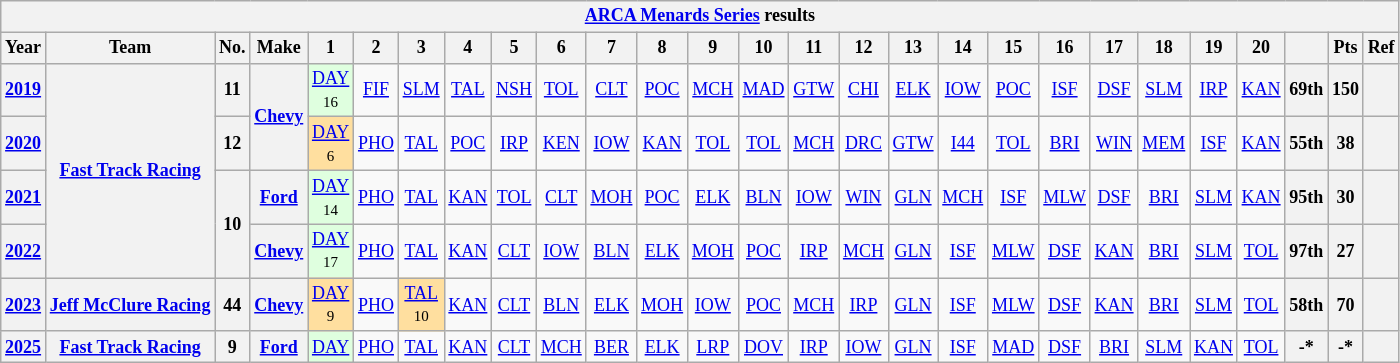<table class="wikitable" style="text-align:center; font-size:75%">
<tr>
<th colspan=27><a href='#'>ARCA Menards Series</a> results</th>
</tr>
<tr>
<th>Year</th>
<th>Team</th>
<th>No.</th>
<th>Make</th>
<th>1</th>
<th>2</th>
<th>3</th>
<th>4</th>
<th>5</th>
<th>6</th>
<th>7</th>
<th>8</th>
<th>9</th>
<th>10</th>
<th>11</th>
<th>12</th>
<th>13</th>
<th>14</th>
<th>15</th>
<th>16</th>
<th>17</th>
<th>18</th>
<th>19</th>
<th>20</th>
<th></th>
<th>Pts</th>
<th>Ref</th>
</tr>
<tr>
<th><a href='#'>2019</a></th>
<th rowspan=4><a href='#'>Fast Track Racing</a></th>
<th>11</th>
<th rowspan=2><a href='#'>Chevy</a></th>
<td style="background:#DFFFDF;"><a href='#'>DAY</a><br><small>16</small></td>
<td><a href='#'>FIF</a></td>
<td><a href='#'>SLM</a></td>
<td><a href='#'>TAL</a></td>
<td><a href='#'>NSH</a></td>
<td><a href='#'>TOL</a></td>
<td><a href='#'>CLT</a></td>
<td><a href='#'>POC</a></td>
<td><a href='#'>MCH</a></td>
<td><a href='#'>MAD</a></td>
<td><a href='#'>GTW</a></td>
<td><a href='#'>CHI</a></td>
<td><a href='#'>ELK</a></td>
<td><a href='#'>IOW</a></td>
<td><a href='#'>POC</a></td>
<td><a href='#'>ISF</a></td>
<td><a href='#'>DSF</a></td>
<td><a href='#'>SLM</a></td>
<td><a href='#'>IRP</a></td>
<td><a href='#'>KAN</a></td>
<th>69th</th>
<th>150</th>
<th></th>
</tr>
<tr>
<th><a href='#'>2020</a></th>
<th>12</th>
<td style="background:#FFDF9F;"><a href='#'>DAY</a><br><small>6</small></td>
<td><a href='#'>PHO</a></td>
<td><a href='#'>TAL</a></td>
<td><a href='#'>POC</a></td>
<td><a href='#'>IRP</a></td>
<td><a href='#'>KEN</a></td>
<td><a href='#'>IOW</a></td>
<td><a href='#'>KAN</a></td>
<td><a href='#'>TOL</a></td>
<td><a href='#'>TOL</a></td>
<td><a href='#'>MCH</a></td>
<td><a href='#'>DRC</a></td>
<td><a href='#'>GTW</a></td>
<td><a href='#'>I44</a></td>
<td><a href='#'>TOL</a></td>
<td><a href='#'>BRI</a></td>
<td><a href='#'>WIN</a></td>
<td><a href='#'>MEM</a></td>
<td><a href='#'>ISF</a></td>
<td><a href='#'>KAN</a></td>
<th>55th</th>
<th>38</th>
<th></th>
</tr>
<tr>
<th><a href='#'>2021</a></th>
<th rowspan=2>10</th>
<th><a href='#'>Ford</a></th>
<td style="background:#DFFFDF;"><a href='#'>DAY</a><br><small>14</small></td>
<td><a href='#'>PHO</a></td>
<td><a href='#'>TAL</a></td>
<td><a href='#'>KAN</a></td>
<td><a href='#'>TOL</a></td>
<td><a href='#'>CLT</a></td>
<td><a href='#'>MOH</a></td>
<td><a href='#'>POC</a></td>
<td><a href='#'>ELK</a></td>
<td><a href='#'>BLN</a></td>
<td><a href='#'>IOW</a></td>
<td><a href='#'>WIN</a></td>
<td><a href='#'>GLN</a></td>
<td><a href='#'>MCH</a></td>
<td><a href='#'>ISF</a></td>
<td><a href='#'>MLW</a></td>
<td><a href='#'>DSF</a></td>
<td><a href='#'>BRI</a></td>
<td><a href='#'>SLM</a></td>
<td><a href='#'>KAN</a></td>
<th>95th</th>
<th>30</th>
<th></th>
</tr>
<tr>
<th><a href='#'>2022</a></th>
<th><a href='#'>Chevy</a></th>
<td style="background:#DFFFDF;"><a href='#'>DAY</a><br><small>17</small></td>
<td><a href='#'>PHO</a></td>
<td><a href='#'>TAL</a></td>
<td><a href='#'>KAN</a></td>
<td><a href='#'>CLT</a></td>
<td><a href='#'>IOW</a></td>
<td><a href='#'>BLN</a></td>
<td><a href='#'>ELK</a></td>
<td><a href='#'>MOH</a></td>
<td><a href='#'>POC</a></td>
<td><a href='#'>IRP</a></td>
<td><a href='#'>MCH</a></td>
<td><a href='#'>GLN</a></td>
<td><a href='#'>ISF</a></td>
<td><a href='#'>MLW</a></td>
<td><a href='#'>DSF</a></td>
<td><a href='#'>KAN</a></td>
<td><a href='#'>BRI</a></td>
<td><a href='#'>SLM</a></td>
<td><a href='#'>TOL</a></td>
<th>97th</th>
<th>27</th>
<th></th>
</tr>
<tr>
<th><a href='#'>2023</a></th>
<th><a href='#'>Jeff McClure Racing</a></th>
<th>44</th>
<th><a href='#'>Chevy</a></th>
<td style="background:#FFDF9F;"><a href='#'>DAY</a><br><small>9</small></td>
<td><a href='#'>PHO</a></td>
<td style="background:#FFDF9F;"><a href='#'>TAL</a><br><small>10</small></td>
<td><a href='#'>KAN</a></td>
<td><a href='#'>CLT</a></td>
<td><a href='#'>BLN</a></td>
<td><a href='#'>ELK</a></td>
<td><a href='#'>MOH</a></td>
<td><a href='#'>IOW</a></td>
<td><a href='#'>POC</a></td>
<td><a href='#'>MCH</a></td>
<td><a href='#'>IRP</a></td>
<td><a href='#'>GLN</a></td>
<td><a href='#'>ISF</a></td>
<td><a href='#'>MLW</a></td>
<td><a href='#'>DSF</a></td>
<td><a href='#'>KAN</a></td>
<td><a href='#'>BRI</a></td>
<td><a href='#'>SLM</a></td>
<td><a href='#'>TOL</a></td>
<th>58th</th>
<th>70</th>
<th></th>
</tr>
<tr>
<th><a href='#'>2025</a></th>
<th><a href='#'>Fast Track Racing</a></th>
<th>9</th>
<th><a href='#'>Ford</a></th>
<td style="background:#DFFFDF;"><a href='#'>DAY</a><br></td>
<td><a href='#'>PHO</a></td>
<td><a href='#'>TAL</a></td>
<td><a href='#'>KAN</a></td>
<td><a href='#'>CLT</a></td>
<td><a href='#'>MCH</a></td>
<td><a href='#'>BER</a></td>
<td><a href='#'>ELK</a></td>
<td><a href='#'>LRP</a></td>
<td><a href='#'>DOV</a></td>
<td><a href='#'>IRP</a></td>
<td><a href='#'>IOW</a></td>
<td><a href='#'>GLN</a></td>
<td><a href='#'>ISF</a></td>
<td><a href='#'>MAD</a></td>
<td><a href='#'>DSF</a></td>
<td><a href='#'>BRI</a></td>
<td><a href='#'>SLM</a></td>
<td><a href='#'>KAN</a></td>
<td><a href='#'>TOL</a></td>
<th>-*</th>
<th>-*</th>
<th></th>
</tr>
</table>
